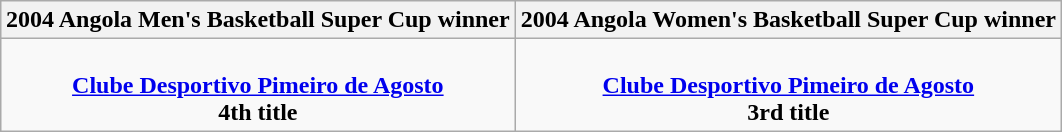<table class=wikitable style="text-align:center; margin:auto">
<tr>
<th>2004 Angola Men's Basketball Super Cup winner</th>
<th>2004 Angola Women's Basketball Super Cup winner</th>
</tr>
<tr>
<td><br><strong><a href='#'>Clube Desportivo Pimeiro de Agosto</a></strong><br><strong>4th title</strong></td>
<td><br><strong><a href='#'>Clube Desportivo Pimeiro de Agosto</a></strong><br><strong>3rd title</strong></td>
</tr>
</table>
